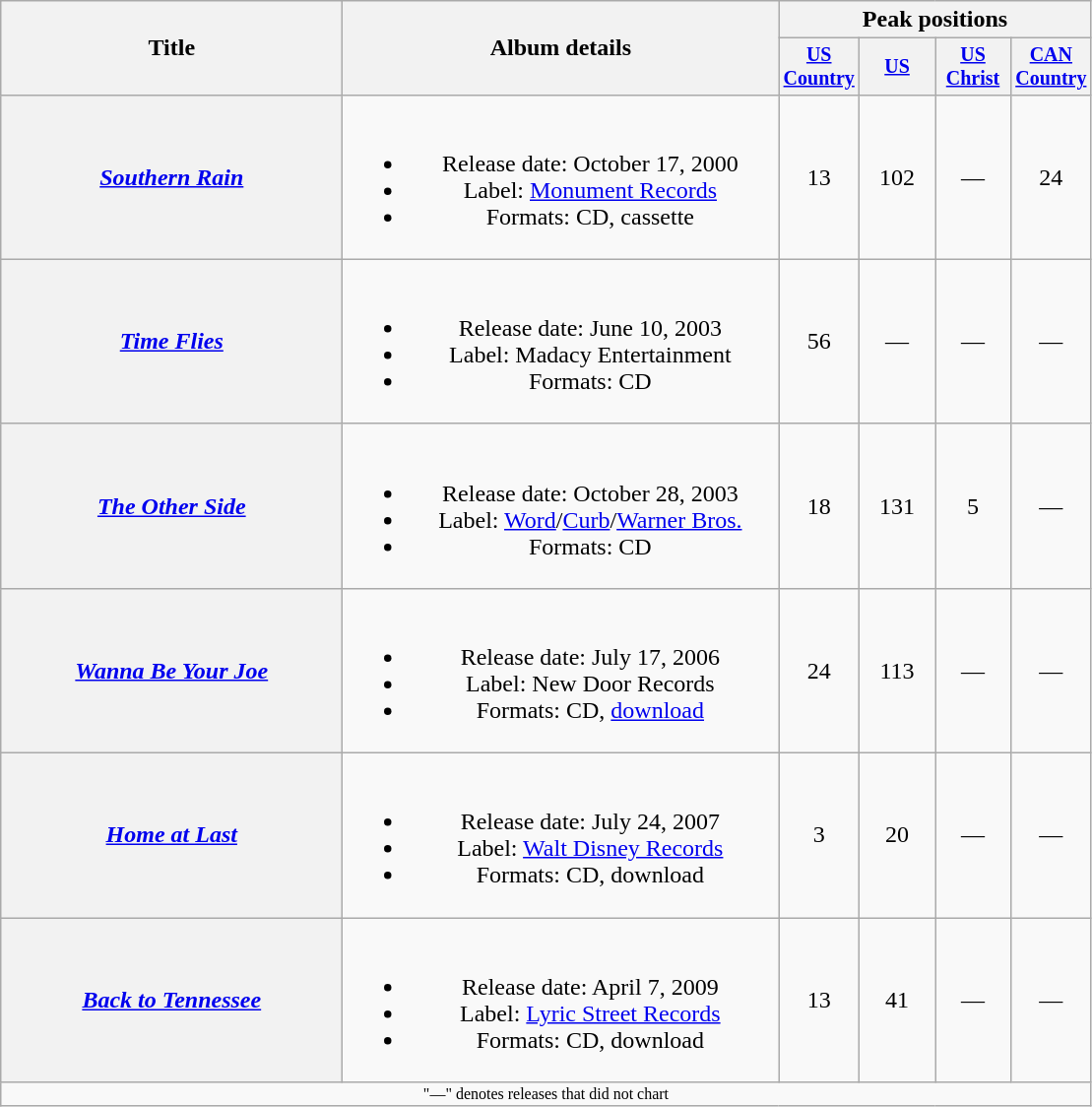<table class="wikitable plainrowheaders" style="text-align:center;">
<tr>
<th rowspan="2" style="width:14em;">Title</th>
<th rowspan="2" style="width:18em;">Album details</th>
<th colspan="4">Peak positions</th>
</tr>
<tr style="font-size:smaller;">
<th style="width:45px;"><a href='#'>US Country</a><br></th>
<th style="width:45px;"><a href='#'>US</a><br></th>
<th style="width:45px;"><a href='#'>US Christ</a><br></th>
<th style="width:45px;"><a href='#'>CAN Country</a><br></th>
</tr>
<tr>
<th scope="row"><em><a href='#'>Southern Rain</a></em></th>
<td><br><ul><li>Release date: October 17, 2000</li><li>Label: <a href='#'>Monument Records</a></li><li>Formats: CD, cassette</li></ul></td>
<td>13</td>
<td>102</td>
<td>—</td>
<td>24</td>
</tr>
<tr>
<th scope="row"><em><a href='#'>Time Flies</a></em></th>
<td><br><ul><li>Release date: June 10, 2003</li><li>Label: Madacy Entertainment</li><li>Formats: CD</li></ul></td>
<td>56</td>
<td>—</td>
<td>—</td>
<td>—</td>
</tr>
<tr>
<th scope="row"><em><a href='#'>The Other Side</a></em></th>
<td><br><ul><li>Release date: October 28, 2003</li><li>Label: <a href='#'>Word</a>/<a href='#'>Curb</a>/<a href='#'>Warner Bros.</a></li><li>Formats: CD</li></ul></td>
<td>18</td>
<td>131</td>
<td>5</td>
<td>—</td>
</tr>
<tr>
<th scope="row"><em><a href='#'>Wanna Be Your Joe</a></em></th>
<td><br><ul><li>Release date: July 17, 2006</li><li>Label: New Door Records</li><li>Formats: CD, <a href='#'>download</a></li></ul></td>
<td>24</td>
<td>113</td>
<td>—</td>
<td>—</td>
</tr>
<tr>
<th scope="row"><em><a href='#'>Home at Last</a></em></th>
<td><br><ul><li>Release date: July 24, 2007</li><li>Label: <a href='#'>Walt Disney Records</a></li><li>Formats: CD, download</li></ul></td>
<td>3</td>
<td>20</td>
<td>—</td>
<td>—</td>
</tr>
<tr>
<th scope="row"><em><a href='#'>Back to Tennessee</a></em></th>
<td><br><ul><li>Release date: April 7, 2009</li><li>Label: <a href='#'>Lyric Street Records</a></li><li>Formats: CD, download</li></ul></td>
<td>13</td>
<td>41</td>
<td>—</td>
<td>—</td>
</tr>
<tr>
<td colspan="6" style="font-size:8pt">"—" denotes releases that did not chart</td>
</tr>
</table>
